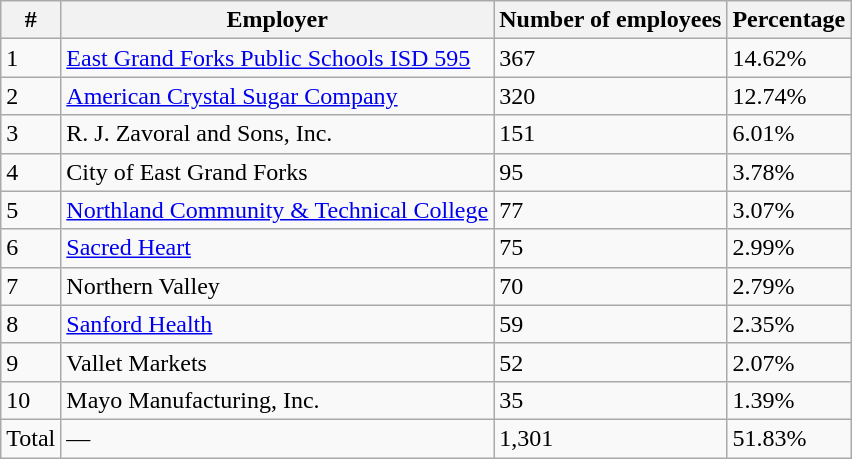<table class="wikitable">
<tr>
<th>#</th>
<th>Employer</th>
<th>Number of employees</th>
<th>Percentage</th>
</tr>
<tr>
<td>1</td>
<td><a href='#'>East Grand Forks Public Schools ISD 595</a></td>
<td>367</td>
<td>14.62%</td>
</tr>
<tr>
<td>2</td>
<td><a href='#'>American Crystal Sugar Company</a></td>
<td>320</td>
<td>12.74%</td>
</tr>
<tr>
<td>3</td>
<td>R. J. Zavoral and Sons, Inc.</td>
<td>151</td>
<td>6.01%</td>
</tr>
<tr>
<td>4</td>
<td>City of East Grand Forks</td>
<td>95</td>
<td>3.78%</td>
</tr>
<tr>
<td>5</td>
<td><a href='#'>Northland Community & Technical College</a></td>
<td>77</td>
<td>3.07%</td>
</tr>
<tr>
<td>6</td>
<td><a href='#'>Sacred Heart</a></td>
<td>75</td>
<td>2.99%</td>
</tr>
<tr>
<td>7</td>
<td>Northern Valley</td>
<td>70</td>
<td>2.79%</td>
</tr>
<tr>
<td>8</td>
<td><a href='#'>Sanford Health</a></td>
<td>59</td>
<td>2.35%</td>
</tr>
<tr>
<td>9</td>
<td>Vallet Markets</td>
<td>52</td>
<td>2.07%</td>
</tr>
<tr>
<td>10</td>
<td>Mayo Manufacturing, Inc.</td>
<td>35</td>
<td>1.39%</td>
</tr>
<tr>
<td>Total</td>
<td>—</td>
<td>1,301</td>
<td>51.83%</td>
</tr>
</table>
